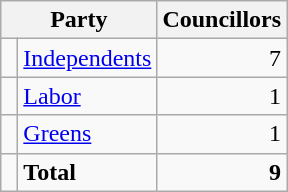<table class="wikitable">
<tr>
<th colspan="2">Party</th>
<th>Councillors</th>
</tr>
<tr>
<td> </td>
<td><a href='#'>Independents</a></td>
<td align=right>7</td>
</tr>
<tr>
<td> </td>
<td><a href='#'>Labor</a></td>
<td align=right>1</td>
</tr>
<tr>
<td> </td>
<td><a href='#'>Greens</a></td>
<td align=right>1</td>
</tr>
<tr>
<td></td>
<td><strong>Total</strong></td>
<td align=right><strong>9</strong></td>
</tr>
</table>
